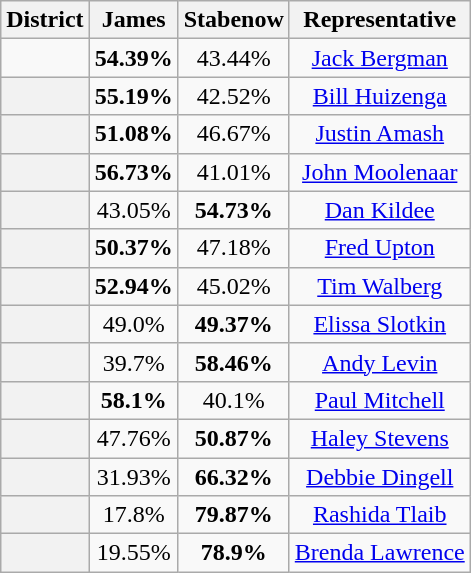<table class=wikitable>
<tr>
<th>District</th>
<th>James</th>
<th>Stabenow</th>
<th>Representative</th>
</tr>
<tr align=center>
<td></td>
<td><strong>54.39%</strong></td>
<td>43.44%</td>
<td><a href='#'>Jack Bergman</a></td>
</tr>
<tr align=center>
<th></th>
<td><strong>55.19%</strong></td>
<td>42.52%</td>
<td><a href='#'>Bill Huizenga</a></td>
</tr>
<tr align=center>
<th></th>
<td><strong>51.08%</strong></td>
<td>46.67%</td>
<td><a href='#'>Justin Amash</a></td>
</tr>
<tr align=center>
<th></th>
<td><strong>56.73%</strong></td>
<td>41.01%</td>
<td><a href='#'>John Moolenaar</a></td>
</tr>
<tr align=center>
<th></th>
<td>43.05%</td>
<td><strong>54.73%</strong></td>
<td><a href='#'>Dan Kildee</a></td>
</tr>
<tr align=center>
<th></th>
<td><strong>50.37%</strong></td>
<td>47.18%</td>
<td><a href='#'>Fred Upton</a></td>
</tr>
<tr align=center>
<th></th>
<td><strong>52.94%</strong></td>
<td>45.02%</td>
<td><a href='#'>Tim Walberg</a></td>
</tr>
<tr align=center>
<th></th>
<td>49.0%</td>
<td><strong>49.37%</strong></td>
<td><a href='#'>Elissa Slotkin</a></td>
</tr>
<tr align=center>
<th></th>
<td>39.7%</td>
<td><strong>58.46%</strong></td>
<td><a href='#'>Andy Levin</a></td>
</tr>
<tr align=center>
<th></th>
<td><strong>58.1%</strong></td>
<td>40.1%</td>
<td><a href='#'>Paul Mitchell</a></td>
</tr>
<tr align=center>
<th></th>
<td>47.76%</td>
<td><strong>50.87%</strong></td>
<td><a href='#'>Haley Stevens</a></td>
</tr>
<tr align=center>
<th></th>
<td>31.93%</td>
<td><strong>66.32%</strong></td>
<td><a href='#'>Debbie Dingell</a></td>
</tr>
<tr align=center>
<th></th>
<td>17.8%</td>
<td><strong>79.87%</strong></td>
<td><a href='#'>Rashida Tlaib</a></td>
</tr>
<tr align=center>
<th></th>
<td>19.55%</td>
<td><strong>78.9%</strong></td>
<td><a href='#'>Brenda Lawrence</a></td>
</tr>
</table>
